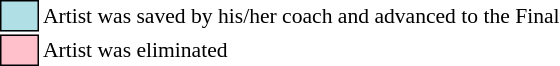<table class="toccolours" style="font-size: 90%; white-space: nowrap;">
<tr>
<td style="background-color:#b0e0e6; border: 1px solid black;">      </td>
<td style="padding-right: 8px">Artist was saved by his/her coach and advanced to the Final</td>
</tr>
<tr>
<td style="background-color:pink; border: 1px solid black">      </td>
<td>Artist was eliminated</td>
</tr>
<tr>
</tr>
</table>
